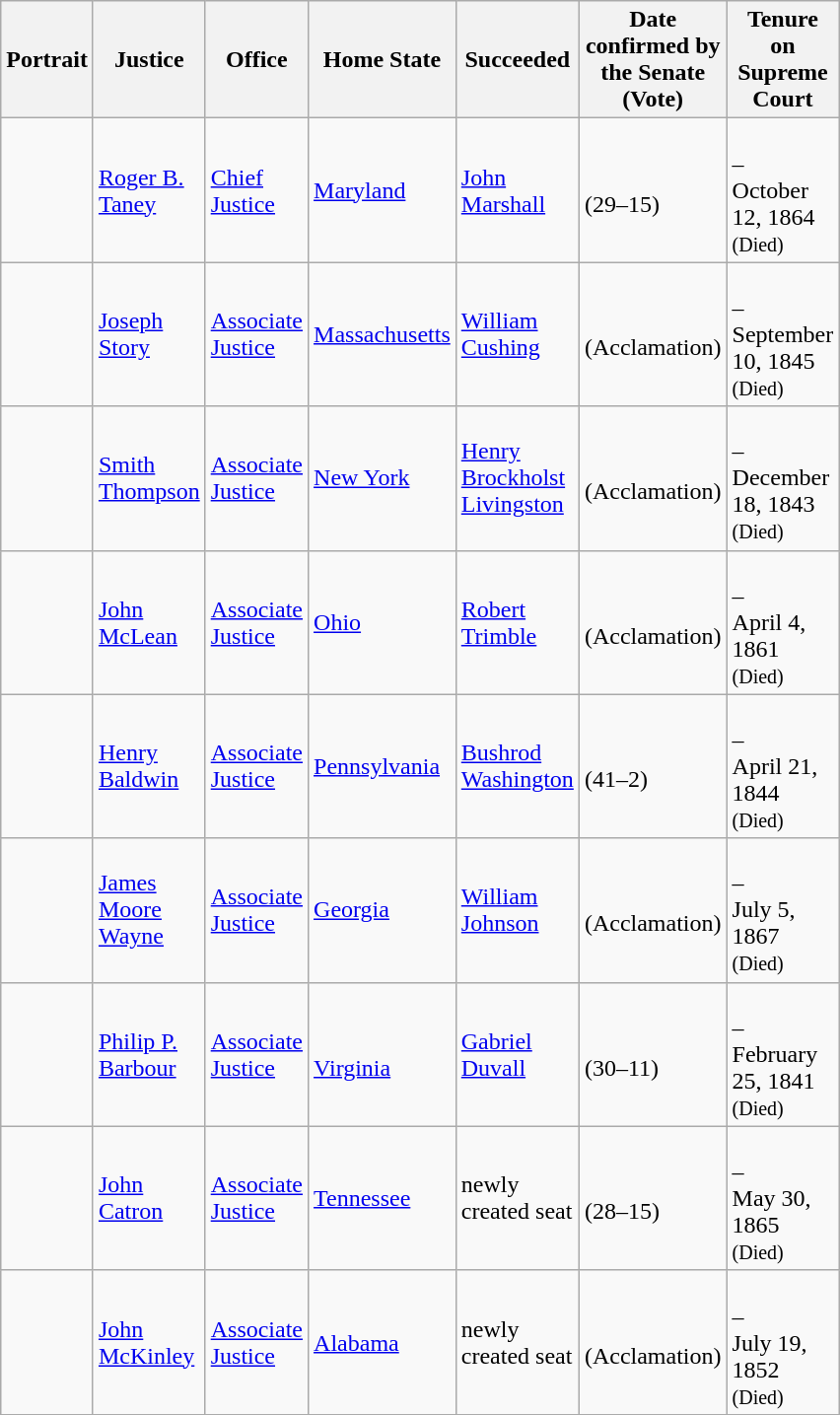<table class="wikitable sortable">
<tr>
<th scope="col" style="width: 10px;">Portrait</th>
<th scope="col" style="width: 10px;">Justice</th>
<th scope="col" style="width: 10px;">Office</th>
<th scope="col" style="width: 10px;">Home State</th>
<th scope="col" style="width: 10px;">Succeeded</th>
<th scope="col" style="width: 10px;">Date confirmed by the Senate<br>(Vote)</th>
<th scope="col" style="width: 10px;">Tenure on Supreme Court</th>
</tr>
<tr>
<td></td>
<td><a href='#'>Roger B. Taney</a></td>
<td><a href='#'>Chief Justice</a></td>
<td><a href='#'>Maryland</a></td>
<td><a href='#'>John Marshall</a></td>
<td><br>(29–15)</td>
<td><br>–<br>October 12, 1864<br><small>(Died)</small></td>
</tr>
<tr>
<td></td>
<td><a href='#'>Joseph Story</a><br></td>
<td><a href='#'>Associate Justice</a></td>
<td><a href='#'>Massachusetts</a></td>
<td><a href='#'>William Cushing</a></td>
<td><br>(Acclamation)</td>
<td><br>–<br>September 10, 1845<br><small>(Died)</small></td>
</tr>
<tr>
<td></td>
<td><a href='#'>Smith Thompson</a></td>
<td><a href='#'>Associate Justice</a></td>
<td><a href='#'>New York</a></td>
<td><a href='#'>Henry Brockholst Livingston</a></td>
<td><br>(Acclamation)</td>
<td><br>–<br>December 18, 1843<br><small>(Died)</small></td>
</tr>
<tr>
<td></td>
<td><a href='#'>John McLean</a></td>
<td><a href='#'>Associate Justice</a></td>
<td><a href='#'>Ohio</a></td>
<td><a href='#'>Robert Trimble</a></td>
<td><br>(Acclamation)</td>
<td><br>–<br>April 4, 1861<br><small>(Died)</small></td>
</tr>
<tr>
<td></td>
<td><a href='#'>Henry Baldwin</a></td>
<td><a href='#'>Associate Justice</a></td>
<td><a href='#'>Pennsylvania</a></td>
<td><a href='#'>Bushrod Washington</a></td>
<td><br>(41–2)</td>
<td><br>–<br>April 21, 1844<br><small>(Died)</small></td>
</tr>
<tr>
<td></td>
<td><a href='#'>James Moore Wayne</a></td>
<td><a href='#'>Associate Justice</a></td>
<td><a href='#'>Georgia</a></td>
<td><a href='#'>William Johnson</a></td>
<td><br>(Acclamation)</td>
<td><br>–<br>July 5, 1867<br><small>(Died)</small></td>
</tr>
<tr>
<td></td>
<td><a href='#'>Philip P. Barbour</a></td>
<td><a href='#'>Associate Justice</a></td>
<td><br><a href='#'>Virginia</a></td>
<td><a href='#'>Gabriel Duvall</a></td>
<td><br>(30–11)</td>
<td><br>–<br>February 25, 1841<br><small>(Died)</small></td>
</tr>
<tr>
<td></td>
<td><a href='#'>John Catron</a></td>
<td><a href='#'>Associate Justice</a></td>
<td><a href='#'>Tennessee</a></td>
<td>newly created seat</td>
<td><br>(28–15)</td>
<td><br>–<br>May 30, 1865<br><small>(Died)</small></td>
</tr>
<tr>
<td></td>
<td><a href='#'>John McKinley</a></td>
<td><a href='#'>Associate Justice</a></td>
<td><a href='#'>Alabama</a></td>
<td>newly created seat</td>
<td><br>(Acclamation)</td>
<td><br>–<br>July 19, 1852<br><small>(Died)</small></td>
</tr>
<tr>
</tr>
</table>
